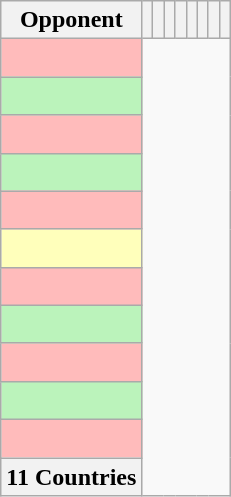<table class="sortable wikitable plainrowheaders" style="text-align:center">
<tr>
<th>Opponent</th>
<th></th>
<th></th>
<th></th>
<th></th>
<th></th>
<th></th>
<th></th>
<th></th>
</tr>
<tr bgcolor="#FFBBBB">
<td style="text-align:left;"><br></td>
</tr>
<tr bgcolor="#BBF3BB">
<td style="text-align:left;"><br></td>
</tr>
<tr bgcolor="#FFBBBB">
<td style="text-align:left;"><br></td>
</tr>
<tr bgcolor="#BBF3BB">
<td style="text-align:left;"><br></td>
</tr>
<tr bgcolor="#FFBBBB">
<td style="text-align:left;"><br></td>
</tr>
<tr bgcolor="#FFFFBB">
<td style="text-align:left;"><br></td>
</tr>
<tr bgcolor="#FFBBBB">
<td style="text-align:left;"><br></td>
</tr>
<tr bgcolor="#BBF3BB">
<td style="text-align:left;"><br></td>
</tr>
<tr bgcolor="#FFBBBB">
<td style="text-align:left;"><br></td>
</tr>
<tr bgcolor="#BBF3BB">
<td style="text-align:left;"><br></td>
</tr>
<tr bgcolor="#FFBBBB">
<td style="text-align:left;"><br></td>
</tr>
<tr class="sortbottom">
<th>11 Countries<br></th>
</tr>
</table>
